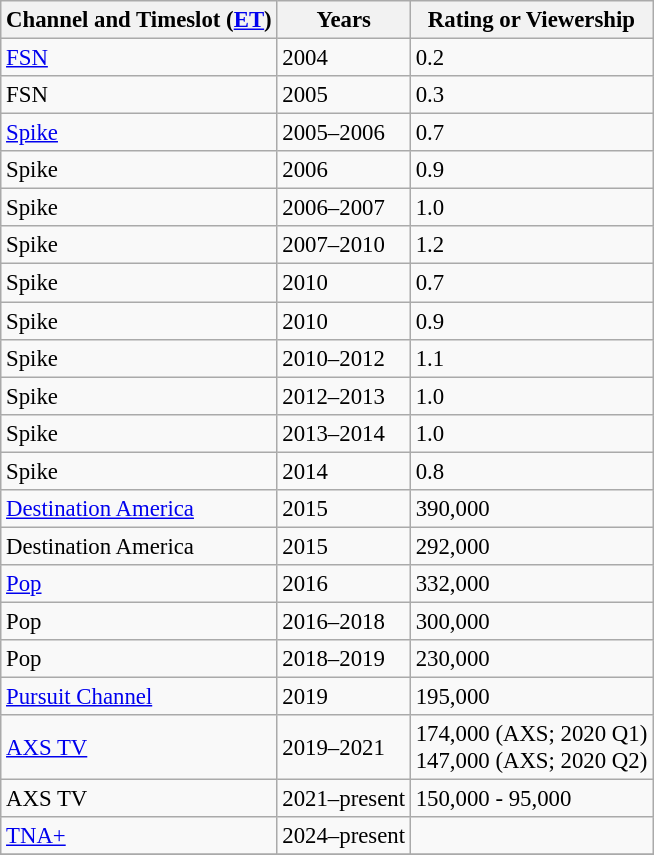<table class="wikitable" style="margin:0; font-size: 95%">
<tr>
<th>Channel and Timeslot (<a href='#'>ET</a>)</th>
<th>Years</th>
<th>Rating or Viewership</th>
</tr>
<tr>
<td><a href='#'>FSN</a> </td>
<td>2004</td>
<td>0.2</td>
</tr>
<tr>
<td>FSN </td>
<td>2005</td>
<td>0.3</td>
</tr>
<tr>
<td><a href='#'>Spike</a> </td>
<td>2005–2006</td>
<td>0.7</td>
</tr>
<tr>
<td>Spike </td>
<td>2006</td>
<td>0.9</td>
</tr>
<tr>
<td>Spike </td>
<td>2006–2007</td>
<td>1.0</td>
</tr>
<tr>
<td>Spike </td>
<td>2007–2010</td>
<td>1.2</td>
</tr>
<tr>
<td>Spike </td>
<td>2010</td>
<td>0.7</td>
</tr>
<tr>
<td>Spike </td>
<td>2010</td>
<td>0.9</td>
</tr>
<tr>
<td>Spike </td>
<td>2010–2012</td>
<td>1.1</td>
</tr>
<tr>
<td>Spike </td>
<td>2012–2013</td>
<td>1.0</td>
</tr>
<tr>
<td>Spike </td>
<td>2013–2014</td>
<td>1.0</td>
</tr>
<tr>
<td>Spike </td>
<td>2014</td>
<td>0.8</td>
</tr>
<tr>
<td><a href='#'>Destination America</a> </td>
<td>2015</td>
<td>390,000</td>
</tr>
<tr>
<td>Destination America </td>
<td>2015</td>
<td>292,000</td>
</tr>
<tr>
<td><a href='#'>Pop</a> </td>
<td>2016</td>
<td>332,000</td>
</tr>
<tr>
<td>Pop </td>
<td>2016–2018</td>
<td>300,000 </td>
</tr>
<tr>
<td>Pop </td>
<td>2018–2019</td>
<td>230,000</td>
</tr>
<tr>
<td><a href='#'>Pursuit Channel</a>  </td>
<td>2019</td>
<td>195,000</td>
</tr>
<tr>
<td><a href='#'>AXS TV</a> </td>
<td>2019–2021</td>
<td>174,000 (AXS; 2020 Q1) <br> 147,000 (AXS; 2020 Q2)</td>
</tr>
<tr>
<td>AXS TV </td>
<td>2021–present</td>
<td>150,000 - 95,000</td>
</tr>
<tr>
<td><a href='#'>TNA+</a> </td>
<td>2024–present</td>
<td></td>
</tr>
<tr>
</tr>
</table>
